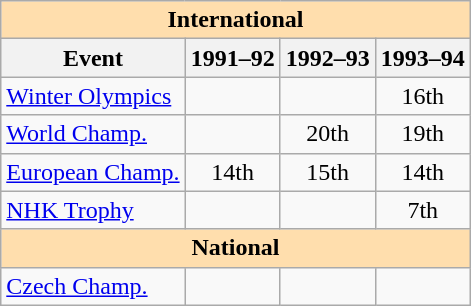<table class="wikitable" style="text-align:center">
<tr>
<th style="background-color: #ffdead; " colspan=4 align=center>International</th>
</tr>
<tr>
<th>Event</th>
<th>1991–92</th>
<th>1992–93</th>
<th>1993–94</th>
</tr>
<tr>
<td align=left><a href='#'>Winter Olympics</a></td>
<td></td>
<td></td>
<td>16th</td>
</tr>
<tr>
<td align=left><a href='#'>World Champ.</a></td>
<td></td>
<td>20th</td>
<td>19th</td>
</tr>
<tr>
<td align=left><a href='#'>European Champ.</a></td>
<td>14th</td>
<td>15th</td>
<td>14th</td>
</tr>
<tr>
<td align=left><a href='#'>NHK Trophy</a></td>
<td></td>
<td></td>
<td>7th</td>
</tr>
<tr>
<th style="background-color: #ffdead; " colspan=4 align=center>National</th>
</tr>
<tr>
<td align=left><a href='#'>Czech Champ.</a></td>
<td></td>
<td></td>
<td></td>
</tr>
</table>
